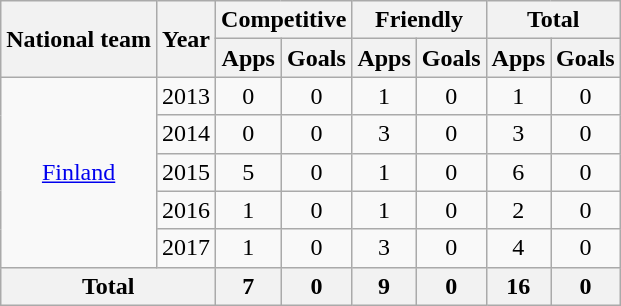<table class="wikitable" style="text-align:center">
<tr>
<th rowspan="2">National team</th>
<th rowspan="2">Year</th>
<th colspan="2">Competitive</th>
<th colspan="2">Friendly</th>
<th colspan="2">Total</th>
</tr>
<tr>
<th>Apps</th>
<th>Goals</th>
<th>Apps</th>
<th>Goals</th>
<th>Apps</th>
<th>Goals</th>
</tr>
<tr>
<td rowspan=5><a href='#'>Finland</a></td>
<td>2013</td>
<td>0</td>
<td>0</td>
<td>1</td>
<td>0</td>
<td>1</td>
<td>0</td>
</tr>
<tr>
<td>2014</td>
<td>0</td>
<td>0</td>
<td>3</td>
<td>0</td>
<td>3</td>
<td>0</td>
</tr>
<tr>
<td>2015</td>
<td>5</td>
<td>0</td>
<td>1</td>
<td>0</td>
<td>6</td>
<td>0</td>
</tr>
<tr>
<td>2016</td>
<td>1</td>
<td>0</td>
<td>1</td>
<td>0</td>
<td>2</td>
<td>0</td>
</tr>
<tr>
<td>2017</td>
<td>1</td>
<td>0</td>
<td>3</td>
<td>0</td>
<td>4</td>
<td>0</td>
</tr>
<tr>
<th colspan=2>Total</th>
<th>7</th>
<th>0</th>
<th>9</th>
<th>0</th>
<th>16</th>
<th>0</th>
</tr>
</table>
